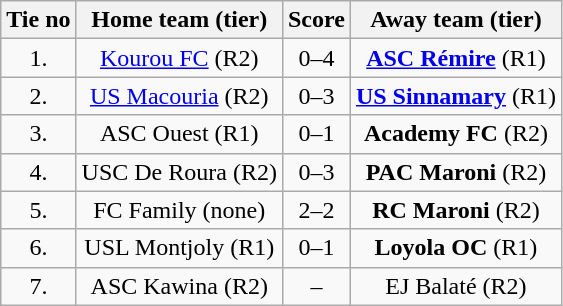<table class="wikitable" style="text-align: center">
<tr>
<th>Tie no</th>
<th>Home team (tier)</th>
<th>Score</th>
<th>Away team (tier)</th>
</tr>
<tr>
<td>1.</td>
<td> <a href='#'>Kourou FC</a> (R2)</td>
<td>0–4</td>
<td><strong><a href='#'>ASC Rémire</a></strong> (R1) </td>
</tr>
<tr>
<td>2.</td>
<td> <a href='#'>US Macouria</a> (R2)</td>
<td>0–3</td>
<td><strong><a href='#'>US Sinnamary</a></strong> (R1) </td>
</tr>
<tr>
<td>3.</td>
<td> ASC Ouest (R1)</td>
<td>0–1</td>
<td><strong>Academy FC</strong> (R2) </td>
</tr>
<tr>
<td>4.</td>
<td> USC De Roura (R2)</td>
<td>0–3</td>
<td><strong>PAC Maroni</strong> (R2) </td>
</tr>
<tr>
<td>5.</td>
<td> FC Family (none)</td>
<td>2–2 </td>
<td><strong>RC Maroni</strong> (R2) </td>
</tr>
<tr>
<td>6.</td>
<td> USL Montjoly (R1)</td>
<td>0–1</td>
<td><strong>Loyola OC</strong> (R1) </td>
</tr>
<tr>
<td>7.</td>
<td> ASC Kawina (R2)</td>
<td>–</td>
<td>EJ Balaté (R2) </td>
</tr>
</table>
